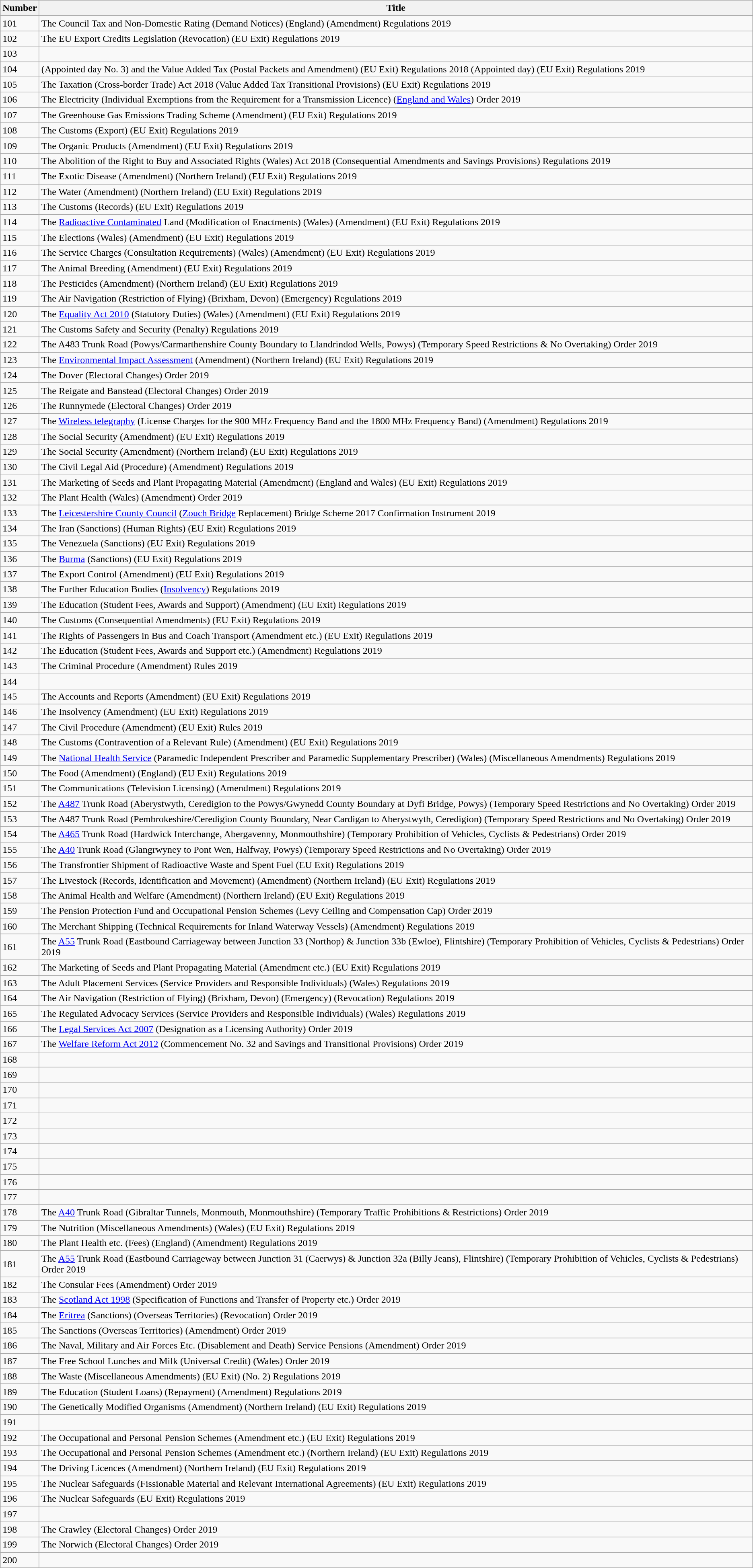<table class="wikitable collapsible">
<tr>
<th>Number</th>
<th>Title</th>
</tr>
<tr>
<td>101</td>
<td>The Council Tax and Non-Domestic Rating (Demand Notices) (England) (Amendment) Regulations 2019</td>
</tr>
<tr>
<td>102</td>
<td>The EU Export Credits Legislation (Revocation) (EU Exit) Regulations 2019</td>
</tr>
<tr>
<td>103</td>
<td></td>
</tr>
<tr>
<td>104</td>
<td> (Appointed day No. 3) and the Value Added Tax (Postal Packets and Amendment) (EU Exit) Regulations 2018 (Appointed day) (EU Exit) Regulations 2019</td>
</tr>
<tr>
<td>105</td>
<td>The Taxation (Cross-border Trade) Act 2018 (Value Added Tax Transitional Provisions) (EU Exit) Regulations 2019</td>
</tr>
<tr>
<td>106</td>
<td>The Electricity (Individual Exemptions from the Requirement for a Transmission Licence) (<a href='#'>England and Wales</a>) Order 2019</td>
</tr>
<tr>
<td>107</td>
<td>The Greenhouse Gas Emissions Trading Scheme (Amendment) (EU Exit) Regulations 2019</td>
</tr>
<tr>
<td>108</td>
<td>The Customs (Export) (EU Exit) Regulations 2019</td>
</tr>
<tr>
<td>109</td>
<td>The Organic Products (Amendment) (EU Exit) Regulations 2019</td>
</tr>
<tr>
<td>110</td>
<td>The Abolition of the Right to Buy and Associated Rights (Wales) Act 2018 (Consequential Amendments and Savings Provisions) Regulations 2019</td>
</tr>
<tr>
<td>111</td>
<td>The Exotic Disease (Amendment) (Northern Ireland) (EU Exit) Regulations 2019</td>
</tr>
<tr>
<td>112</td>
<td>The Water (Amendment) (Northern Ireland) (EU Exit) Regulations 2019</td>
</tr>
<tr>
<td>113</td>
<td>The Customs (Records) (EU Exit) Regulations 2019</td>
</tr>
<tr>
<td>114</td>
<td>The <a href='#'>Radioactive Contaminated</a> Land (Modification of Enactments) (Wales) (Amendment) (EU Exit) Regulations 2019</td>
</tr>
<tr>
<td>115</td>
<td>The Elections (Wales) (Amendment) (EU Exit) Regulations 2019</td>
</tr>
<tr>
<td>116</td>
<td>The Service Charges (Consultation Requirements) (Wales) (Amendment) (EU Exit) Regulations 2019</td>
</tr>
<tr>
<td>117</td>
<td>The Animal Breeding (Amendment) (EU Exit) Regulations 2019</td>
</tr>
<tr>
<td>118</td>
<td>The Pesticides (Amendment) (Northern Ireland) (EU Exit) Regulations 2019</td>
</tr>
<tr>
<td>119</td>
<td>The Air Navigation (Restriction of Flying) (Brixham, Devon) (Emergency) Regulations 2019</td>
</tr>
<tr>
<td>120</td>
<td>The <a href='#'>Equality Act 2010</a> (Statutory Duties) (Wales) (Amendment) (EU Exit) Regulations 2019</td>
</tr>
<tr>
<td>121</td>
<td>The Customs Safety and Security (Penalty) Regulations 2019</td>
</tr>
<tr>
<td>122</td>
<td>The A483 Trunk Road (Powys/Carmarthenshire County Boundary to Llandrindod Wells, Powys) (Temporary Speed Restrictions & No Overtaking) Order 2019</td>
</tr>
<tr>
<td>123</td>
<td>The <a href='#'>Environmental Impact Assessment</a> (Amendment) (Northern Ireland) (EU Exit) Regulations 2019</td>
</tr>
<tr>
<td>124</td>
<td>The Dover (Electoral Changes) Order 2019</td>
</tr>
<tr>
<td>125</td>
<td>The Reigate and Banstead (Electoral Changes) Order 2019</td>
</tr>
<tr>
<td>126</td>
<td>The Runnymede (Electoral Changes) Order 2019</td>
</tr>
<tr>
<td>127</td>
<td>The <a href='#'>Wireless telegraphy</a> (License Charges for the 900 MHz Frequency Band and the 1800 MHz Frequency Band) (Amendment) Regulations 2019</td>
</tr>
<tr>
<td>128</td>
<td>The Social Security (Amendment) (EU Exit) Regulations 2019</td>
</tr>
<tr>
<td>129</td>
<td>The Social Security (Amendment) (Northern Ireland) (EU Exit) Regulations 2019</td>
</tr>
<tr>
<td>130</td>
<td>The Civil Legal Aid (Procedure) (Amendment) Regulations 2019</td>
</tr>
<tr>
<td>131</td>
<td>The Marketing of Seeds and Plant Propagating Material (Amendment) (England and Wales) (EU Exit) Regulations 2019</td>
</tr>
<tr>
<td>132</td>
<td>The Plant Health (Wales) (Amendment) Order 2019</td>
</tr>
<tr>
<td>133</td>
<td>The <a href='#'>Leicestershire County Council</a> (<a href='#'>Zouch Bridge</a> Replacement) Bridge Scheme 2017 Confirmation Instrument 2019</td>
</tr>
<tr>
<td>134</td>
<td>The Iran (Sanctions) (Human Rights) (EU Exit) Regulations 2019</td>
</tr>
<tr>
<td>135</td>
<td>The Venezuela (Sanctions) (EU Exit) Regulations 2019</td>
</tr>
<tr>
<td>136</td>
<td>The <a href='#'>Burma</a> (Sanctions) (EU Exit) Regulations 2019</td>
</tr>
<tr>
<td>137</td>
<td>The Export Control (Amendment) (EU Exit) Regulations 2019</td>
</tr>
<tr>
<td>138</td>
<td>The Further Education Bodies (<a href='#'>Insolvency</a>) Regulations 2019</td>
</tr>
<tr>
<td>139</td>
<td>The Education (Student Fees, Awards and Support) (Amendment) (EU Exit) Regulations 2019</td>
</tr>
<tr>
<td>140</td>
<td>The Customs (Consequential Amendments) (EU Exit) Regulations 2019</td>
</tr>
<tr>
<td>141</td>
<td>The Rights of Passengers in Bus and Coach Transport (Amendment etc.) (EU Exit) Regulations 2019</td>
</tr>
<tr>
<td>142</td>
<td>The Education (Student Fees, Awards and Support etc.) (Amendment) Regulations 2019</td>
</tr>
<tr>
<td>143</td>
<td>The Criminal Procedure (Amendment) Rules 2019</td>
</tr>
<tr>
<td>144</td>
<td></td>
</tr>
<tr>
<td>145</td>
<td>The Accounts and Reports (Amendment) (EU Exit) Regulations 2019</td>
</tr>
<tr>
<td>146</td>
<td>The Insolvency (Amendment) (EU Exit) Regulations 2019</td>
</tr>
<tr>
<td>147</td>
<td>The Civil Procedure (Amendment) (EU Exit) Rules 2019</td>
</tr>
<tr>
<td>148</td>
<td>The Customs (Contravention of a Relevant Rule) (Amendment) (EU Exit) Regulations 2019</td>
</tr>
<tr>
<td>149</td>
<td>The <a href='#'>National Health Service</a> (Paramedic Independent Prescriber and Paramedic Supplementary Prescriber) (Wales) (Miscellaneous Amendments) Regulations 2019</td>
</tr>
<tr>
<td>150</td>
<td>The Food (Amendment) (England) (EU Exit) Regulations 2019</td>
</tr>
<tr>
<td>151</td>
<td>The Communications (Television Licensing) (Amendment) Regulations 2019</td>
</tr>
<tr>
<td>152</td>
<td>The <a href='#'>A487</a> Trunk Road (Aberystwyth, Ceredigion to the Powys/Gwynedd County Boundary at Dyfi Bridge, Powys) (Temporary Speed Restrictions and No Overtaking) Order 2019</td>
</tr>
<tr>
<td>153</td>
<td>The A487 Trunk Road (Pembrokeshire/Ceredigion County Boundary, Near Cardigan to Aberystwyth, Ceredigion) (Temporary Speed Restrictions and No Overtaking) Order 2019</td>
</tr>
<tr>
<td>154</td>
<td>The <a href='#'>A465</a> Trunk Road (Hardwick Interchange, Abergavenny, Monmouthshire) (Temporary Prohibition of Vehicles, Cyclists & Pedestrians) Order 2019</td>
</tr>
<tr>
<td>155</td>
<td>The <a href='#'>A40</a> Trunk Road (Glangrwyney to Pont Wen, Halfway, Powys) (Temporary Speed Restrictions and No Overtaking) Order 2019</td>
</tr>
<tr>
<td>156</td>
<td>The Transfrontier Shipment of Radioactive Waste and Spent Fuel (EU Exit) Regulations 2019</td>
</tr>
<tr>
<td>157</td>
<td>The Livestock (Records, Identification and Movement) (Amendment) (Northern Ireland) (EU Exit) Regulations 2019</td>
</tr>
<tr>
<td>158</td>
<td>The Animal Health and Welfare (Amendment) (Northern Ireland) (EU Exit) Regulations 2019</td>
</tr>
<tr>
<td>159</td>
<td>The Pension Protection Fund and Occupational Pension Schemes (Levy Ceiling and Compensation Cap) Order 2019</td>
</tr>
<tr>
<td>160</td>
<td>The Merchant Shipping (Technical Requirements for Inland Waterway Vessels) (Amendment) Regulations 2019</td>
</tr>
<tr>
<td>161</td>
<td>The <a href='#'>A55</a> Trunk Road (Eastbound Carriageway between Junction 33 (Northop) & Junction 33b (Ewloe), Flintshire) (Temporary Prohibition of Vehicles, Cyclists & Pedestrians) Order 2019</td>
</tr>
<tr>
<td>162</td>
<td>The Marketing of Seeds and Plant Propagating Material (Amendment etc.) (EU Exit) Regulations 2019</td>
</tr>
<tr>
<td>163</td>
<td>The Adult Placement Services (Service Providers and Responsible Individuals) (Wales) Regulations 2019</td>
</tr>
<tr>
<td>164</td>
<td>The Air Navigation (Restriction of Flying) (Brixham, Devon) (Emergency) (Revocation) Regulations 2019</td>
</tr>
<tr>
<td>165</td>
<td>The Regulated Advocacy Services (Service Providers and Responsible Individuals) (Wales) Regulations 2019</td>
</tr>
<tr>
<td>166</td>
<td>The <a href='#'>Legal Services Act 2007</a> (Designation as a Licensing Authority) Order 2019</td>
</tr>
<tr>
<td>167</td>
<td>The <a href='#'>Welfare Reform Act 2012</a> (Commencement No. 32 and Savings and Transitional Provisions) Order 2019</td>
</tr>
<tr>
<td>168</td>
<td></td>
</tr>
<tr>
<td>169</td>
<td></td>
</tr>
<tr>
<td>170</td>
<td></td>
</tr>
<tr>
<td>171</td>
<td></td>
</tr>
<tr>
<td>172</td>
<td></td>
</tr>
<tr>
<td>173</td>
<td></td>
</tr>
<tr>
<td>174</td>
<td></td>
</tr>
<tr>
<td>175</td>
<td></td>
</tr>
<tr>
<td>176</td>
<td></td>
</tr>
<tr>
<td>177</td>
<td></td>
</tr>
<tr>
<td>178</td>
<td>The <a href='#'>A40</a> Trunk Road (Gibraltar Tunnels, Monmouth, Monmouthshire) (Temporary Traffic Prohibitions & Restrictions) Order 2019</td>
</tr>
<tr>
<td>179</td>
<td>The Nutrition (Miscellaneous Amendments) (Wales) (EU Exit) Regulations 2019</td>
</tr>
<tr>
<td>180</td>
<td>The Plant Health etc. (Fees) (England) (Amendment) Regulations 2019</td>
</tr>
<tr>
<td>181</td>
<td>The <a href='#'>A55</a> Trunk Road (Eastbound Carriageway between Junction 31 (Caerwys) & Junction 32a (Billy Jeans), Flintshire) (Temporary Prohibition of Vehicles, Cyclists & Pedestrians) Order 2019</td>
</tr>
<tr>
<td>182</td>
<td>The Consular Fees (Amendment) Order 2019</td>
</tr>
<tr>
<td>183</td>
<td>The <a href='#'>Scotland Act 1998</a> (Specification of Functions and Transfer of Property etc.) Order 2019</td>
</tr>
<tr>
<td>184</td>
<td>The <a href='#'>Eritrea</a> (Sanctions) (Overseas Territories) (Revocation) Order 2019</td>
</tr>
<tr>
<td>185</td>
<td>The Sanctions (Overseas Territories) (Amendment) Order 2019</td>
</tr>
<tr>
<td>186</td>
<td>The Naval, Military and Air Forces Etc. (Disablement and Death) Service Pensions (Amendment) Order 2019</td>
</tr>
<tr>
<td>187</td>
<td>The Free School Lunches and Milk (Universal Credit) (Wales) Order 2019</td>
</tr>
<tr>
<td>188</td>
<td>The Waste (Miscellaneous Amendments) (EU Exit) (No. 2) Regulations 2019</td>
</tr>
<tr>
<td>189</td>
<td>The Education (Student Loans) (Repayment) (Amendment) Regulations 2019</td>
</tr>
<tr>
<td>190</td>
<td>The Genetically Modified Organisms (Amendment) (Northern Ireland) (EU Exit) Regulations 2019</td>
</tr>
<tr>
<td>191</td>
<td></td>
</tr>
<tr>
<td>192</td>
<td>The Occupational and Personal Pension Schemes (Amendment etc.) (EU Exit) Regulations 2019</td>
</tr>
<tr>
<td>193</td>
<td>The Occupational and Personal Pension Schemes (Amendment etc.) (Northern Ireland) (EU Exit) Regulations 2019</td>
</tr>
<tr>
<td>194</td>
<td>The Driving Licences (Amendment) (Northern Ireland) (EU Exit) Regulations 2019</td>
</tr>
<tr>
<td>195</td>
<td>The Nuclear Safeguards (Fissionable Material and Relevant International Agreements) (EU Exit) Regulations 2019</td>
</tr>
<tr>
<td>196</td>
<td>The Nuclear Safeguards (EU Exit) Regulations 2019</td>
</tr>
<tr>
<td>197</td>
<td></td>
</tr>
<tr>
<td>198</td>
<td>The Crawley (Electoral Changes) Order 2019</td>
</tr>
<tr>
<td>199</td>
<td>The Norwich (Electoral Changes) Order 2019</td>
</tr>
<tr>
<td>200</td>
<td></td>
</tr>
</table>
